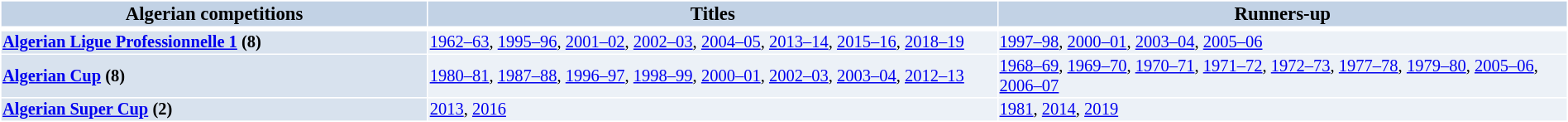<table width=100% style="background: #a4k5v9; border: 1px #aaa solid; border-collapse: collapse; border-color: white; color:black; font-size: 95%;" border="1" cellspacing="0">
<tr bgcolor="#c2d2e5">
<th width=27%> <strong>Algerian competitions</strong></th>
<th width=36%><strong>Titles</strong></th>
<th width=36%><strong>Runners-up</strong></th>
</tr>
<tr style="font-size: 90%;">
<td></td>
</tr>
<tr style="font-size: 90%;">
<td bgcolor="#d8e2ee"><strong><a href='#'>Algerian Ligue Professionnelle 1</a> (8)</strong></td>
<td bgcolor="#ecf1f7"><a href='#'>1962–63</a>, <a href='#'>1995–96</a>, <a href='#'>2001–02</a>, <a href='#'>2002–03</a>, <a href='#'>2004–05</a>, <a href='#'>2013–14</a>, <a href='#'>2015–16</a>, <a href='#'>2018–19</a></td>
<td bgcolor="#ecf1f7"><a href='#'>1997–98</a>, <a href='#'>2000–01</a>, <a href='#'>2003–04</a>, <a href='#'>2005–06</a></td>
</tr>
<tr style="font-size: 90%;">
<td bgcolor="#d8e2ee"><strong><a href='#'>Algerian Cup</a> (8)</strong></td>
<td bgcolor="#ecf1f7"><a href='#'>1980–81</a>, <a href='#'>1987–88</a>, <a href='#'>1996–97</a>, <a href='#'>1998–99</a>, <a href='#'>2000–01</a>, <a href='#'>2002–03</a>, <a href='#'>2003–04</a>, <a href='#'>2012–13</a></td>
<td bgcolor="#ecf1f7"><a href='#'>1968–69</a>, <a href='#'>1969–70</a>, <a href='#'>1970–71</a>, <a href='#'>1971–72</a>, <a href='#'>1972–73</a>, <a href='#'>1977–78</a>, <a href='#'>1979–80</a>, <a href='#'>2005–06</a>, <a href='#'>2006–07</a></td>
</tr>
<tr style="font-size: 90%;">
<td bgcolor="#d8e2ee"><strong><a href='#'>Algerian Super Cup</a> (2)</strong></td>
<td bgcolor="#ecf1f7"><a href='#'>2013</a>, <a href='#'>2016</a></td>
<td bgcolor="#ecf1f7"><a href='#'>1981</a>, <a href='#'>2014</a>, <a href='#'>2019</a></td>
</tr>
<tr style="font-size: 90%;">
</tr>
</table>
